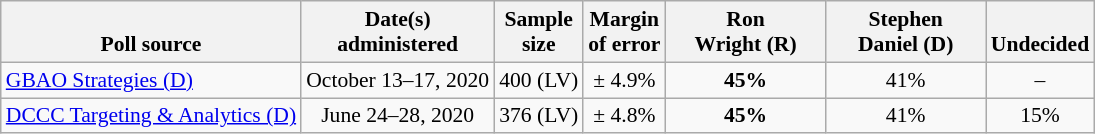<table class="wikitable" style="font-size:90%;text-align:center;">
<tr valign=bottom>
<th>Poll source</th>
<th>Date(s)<br>administered</th>
<th>Sample<br>size</th>
<th>Margin<br>of error</th>
<th style="width:100px;">Ron<br>Wright (R)</th>
<th style="width:100px;">Stephen<br>Daniel (D)</th>
<th>Undecided</th>
</tr>
<tr>
<td style="text-align:left;"><a href='#'>GBAO Strategies (D)</a></td>
<td>October 13–17, 2020</td>
<td>400 (LV)</td>
<td>± 4.9%</td>
<td><strong>45%</strong></td>
<td>41%</td>
<td>–</td>
</tr>
<tr>
<td style="text-align:left;"><a href='#'>DCCC Targeting & Analytics (D)</a></td>
<td>June 24–28, 2020</td>
<td>376 (LV)</td>
<td>± 4.8%</td>
<td><strong>45%</strong></td>
<td>41%</td>
<td>15%</td>
</tr>
</table>
